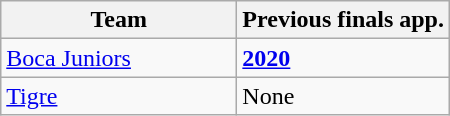<table class="wikitable">
<tr>
<th width=150px>Team</th>
<th width=>Previous finals app.</th>
</tr>
<tr>
<td><a href='#'>Boca Juniors</a></td>
<td><strong><a href='#'>2020</a></strong></td>
</tr>
<tr>
<td><a href='#'>Tigre</a></td>
<td>None</td>
</tr>
</table>
